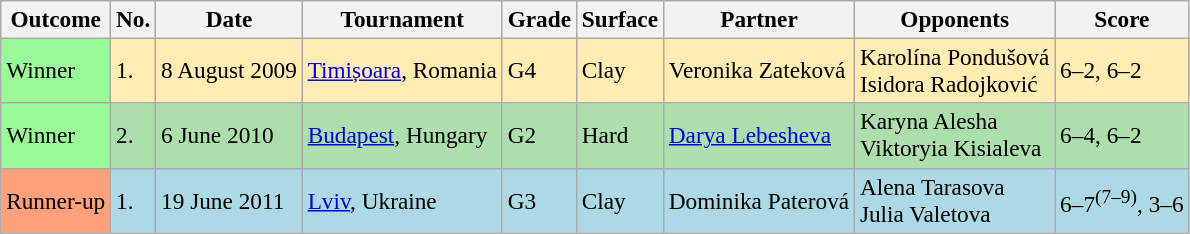<table class="sortable wikitable" style=font-size:97%>
<tr>
<th>Outcome</th>
<th>No.</th>
<th>Date</th>
<th>Tournament</th>
<th>Grade</th>
<th>Surface</th>
<th>Partner</th>
<th>Opponents</th>
<th class="unsortable">Score</th>
</tr>
<tr bgcolor=#ffecb2>
<td bgcolor="98FB98">Winner</td>
<td>1.</td>
<td>8 August 2009</td>
<td><a href='#'>Timișoara</a>, Romania</td>
<td>G4</td>
<td>Clay</td>
<td> Veronika Zateková</td>
<td> Karolína Pondušová <br>  Isidora Radojković</td>
<td>6–2, 6–2</td>
</tr>
<tr bgcolor=#ADDFAD>
<td bgcolor="98FB98">Winner</td>
<td>2.</td>
<td>6 June 2010</td>
<td><a href='#'>Budapest</a>, Hungary</td>
<td>G2</td>
<td>Hard</td>
<td> <a href='#'>Darya Lebesheva</a></td>
<td> Karyna Alesha <br>  Viktoryia Kisialeva</td>
<td>6–4, 6–2</td>
</tr>
<tr bgcolor=lightblue>
<td style="background:#ffa07a;">Runner-up</td>
<td>1.</td>
<td>19 June 2011</td>
<td><a href='#'>Lviv</a>, Ukraine</td>
<td>G3</td>
<td>Clay</td>
<td> Dominika Paterová</td>
<td> Alena Tarasova <br>  Julia Valetova</td>
<td>6–7<sup>(7–9)</sup>, 3–6</td>
</tr>
</table>
